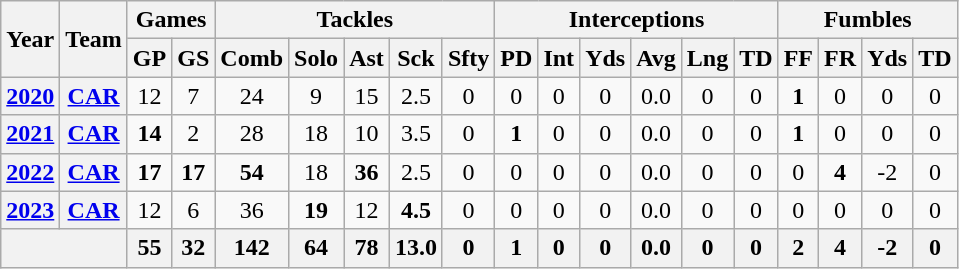<table class="wikitable" style="text-align: center;">
<tr>
<th rowspan="2">Year</th>
<th rowspan="2">Team</th>
<th colspan="2">Games</th>
<th colspan="5">Tackles</th>
<th colspan="6">Interceptions</th>
<th colspan="4">Fumbles</th>
</tr>
<tr>
<th>GP</th>
<th>GS</th>
<th>Comb</th>
<th>Solo</th>
<th>Ast</th>
<th>Sck</th>
<th>Sfty</th>
<th>PD</th>
<th>Int</th>
<th>Yds</th>
<th>Avg</th>
<th>Lng</th>
<th>TD</th>
<th>FF</th>
<th>FR</th>
<th>Yds</th>
<th>TD</th>
</tr>
<tr>
<th><a href='#'>2020</a></th>
<th><a href='#'>CAR</a></th>
<td>12</td>
<td>7</td>
<td>24</td>
<td>9</td>
<td>15</td>
<td>2.5</td>
<td>0</td>
<td>0</td>
<td>0</td>
<td>0</td>
<td>0.0</td>
<td>0</td>
<td>0</td>
<td><strong> 1</strong></td>
<td>0</td>
<td>0</td>
<td>0</td>
</tr>
<tr>
<th><a href='#'>2021</a></th>
<th><a href='#'>CAR</a></th>
<td><strong>14</strong></td>
<td>2</td>
<td>28</td>
<td>18</td>
<td>10</td>
<td>3.5</td>
<td>0</td>
<td><strong>1</strong></td>
<td>0</td>
<td>0</td>
<td>0.0</td>
<td>0</td>
<td>0</td>
<td><strong> 1 </strong></td>
<td>0</td>
<td>0</td>
<td>0</td>
</tr>
<tr>
<th><a href='#'>2022</a></th>
<th><a href='#'>CAR</a></th>
<td><strong>17</strong></td>
<td><strong>17</strong></td>
<td><strong>54</strong></td>
<td>18</td>
<td><strong>36</strong></td>
<td>2.5</td>
<td>0</td>
<td>0</td>
<td>0</td>
<td>0</td>
<td>0.0</td>
<td>0</td>
<td>0</td>
<td>0</td>
<td><strong>4</strong></td>
<td>-2</td>
<td>0</td>
</tr>
<tr>
<th><a href='#'>2023</a></th>
<th><a href='#'>CAR</a></th>
<td>12</td>
<td>6</td>
<td>36</td>
<td><strong>19</strong></td>
<td>12</td>
<td><strong>4.5</strong></td>
<td>0</td>
<td>0</td>
<td>0</td>
<td>0</td>
<td>0.0</td>
<td>0</td>
<td>0</td>
<td>0</td>
<td>0</td>
<td>0</td>
<td>0</td>
</tr>
<tr>
<th colspan="2"></th>
<th>55</th>
<th>32</th>
<th>142</th>
<th>64</th>
<th>78</th>
<th>13.0</th>
<th>0</th>
<th>1</th>
<th>0</th>
<th>0</th>
<th>0.0</th>
<th>0</th>
<th>0</th>
<th>2</th>
<th>4</th>
<th>-2</th>
<th>0</th>
</tr>
</table>
